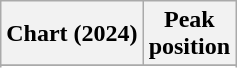<table class="wikitable sortable plainrowheaders" style="text-align:center">
<tr>
<th>Chart (2024)</th>
<th>Peak<br>position</th>
</tr>
<tr>
</tr>
<tr>
</tr>
<tr>
</tr>
<tr>
</tr>
<tr>
</tr>
<tr>
</tr>
<tr>
</tr>
</table>
